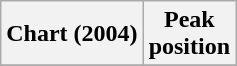<table class="wikitable" border="1">
<tr>
<th>Chart (2004)</th>
<th>Peak<br>position</th>
</tr>
<tr>
</tr>
</table>
